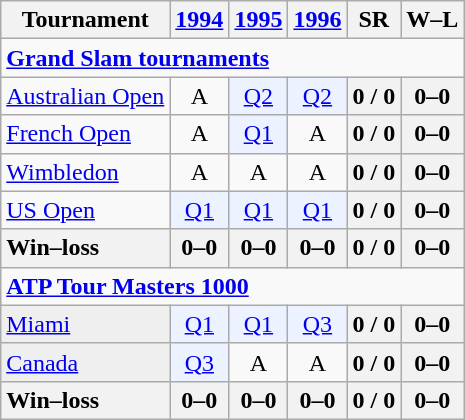<table class=wikitable style=text-align:center>
<tr>
<th>Tournament</th>
<th><a href='#'>1994</a></th>
<th><a href='#'>1995</a></th>
<th><a href='#'>1996</a></th>
<th>SR</th>
<th>W–L</th>
</tr>
<tr>
<td colspan=25 style=text-align:left><a href='#'><strong>Grand Slam tournaments</strong></a></td>
</tr>
<tr>
<td align=left><a href='#'>Australian Open</a></td>
<td>A</td>
<td bgcolor=ecf2ff><a href='#'>Q2</a></td>
<td bgcolor=ecf2ff><a href='#'>Q2</a></td>
<th>0 / 0</th>
<th>0–0</th>
</tr>
<tr>
<td align=left><a href='#'>French Open</a></td>
<td>A</td>
<td bgcolor=ecf2ff><a href='#'>Q1</a></td>
<td>A</td>
<th>0 / 0</th>
<th>0–0</th>
</tr>
<tr>
<td align=left><a href='#'>Wimbledon</a></td>
<td>A</td>
<td>A</td>
<td>A</td>
<th>0 / 0</th>
<th>0–0</th>
</tr>
<tr>
<td align=left><a href='#'>US Open</a></td>
<td bgcolor=ecf2ff><a href='#'>Q1</a></td>
<td bgcolor=ecf2ff><a href='#'>Q1</a></td>
<td bgcolor=ecf2ff><a href='#'>Q1</a></td>
<th>0 / 0</th>
<th>0–0</th>
</tr>
<tr>
<th style=text-align:left><strong>Win–loss</strong></th>
<th>0–0</th>
<th>0–0</th>
<th>0–0</th>
<th>0 / 0</th>
<th>0–0</th>
</tr>
<tr>
<td colspan=25 style=text-align:left><strong><a href='#'>ATP Tour Masters 1000</a></strong></td>
</tr>
<tr>
<td bgcolor=efefef align=left><a href='#'>Miami</a></td>
<td bgcolor=ecf2ff><a href='#'>Q1</a></td>
<td bgcolor=ecf2ff><a href='#'>Q1</a></td>
<td bgcolor=ecf2ff><a href='#'>Q3</a></td>
<th>0 / 0</th>
<th>0–0</th>
</tr>
<tr>
<td bgcolor=efefef align=left><a href='#'>Canada</a></td>
<td bgcolor=ecf2ff><a href='#'>Q3</a></td>
<td>A</td>
<td>A</td>
<th>0 / 0</th>
<th>0–0</th>
</tr>
<tr>
<th style=text-align:left><strong>Win–loss</strong></th>
<th>0–0</th>
<th>0–0</th>
<th>0–0</th>
<th>0 / 0</th>
<th>0–0</th>
</tr>
</table>
